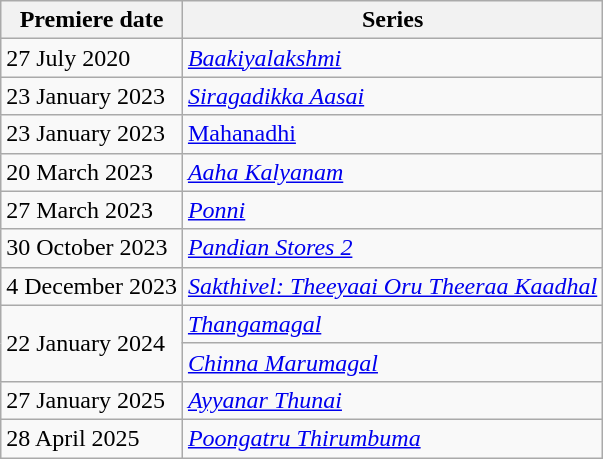<table class="wikitable sortable">
<tr>
<th>Premiere date</th>
<th>Series</th>
</tr>
<tr>
<td>27 July 2020</td>
<td><em><a href='#'>Baakiyalakshmi</a></em></td>
</tr>
<tr>
<td>23 January 2023</td>
<td><em><a href='#'>Siragadikka Aasai</a></em></td>
</tr>
<tr>
<td>23 January 2023</td>
<td><a href='#'>Mahanadhi</a></td>
</tr>
<tr>
<td>20 March 2023</td>
<td><em><a href='#'>Aaha Kalyanam</a></em></td>
</tr>
<tr>
<td>27 March 2023</td>
<td><em><a href='#'>Ponni</a></em></td>
</tr>
<tr>
<td>30 October 2023</td>
<td><em><a href='#'>Pandian Stores 2</a></em></td>
</tr>
<tr>
<td>4 December 2023</td>
<td><em><a href='#'>Sakthivel: Theeyaai Oru Theeraa Kaadhal</a></em></td>
</tr>
<tr>
<td rowspan="2">22 January 2024</td>
<td><em><a href='#'>Thangamagal</a></em></td>
</tr>
<tr>
<td><em><a href='#'>Chinna Marumagal</a> </em></td>
</tr>
<tr>
<td>27 January 2025</td>
<td><em><a href='#'>Ayyanar Thunai</a></em></td>
</tr>
<tr>
<td>28 April 2025</td>
<td><em><a href='#'>Poongatru Thirumbuma</a></em></td>
</tr>
</table>
